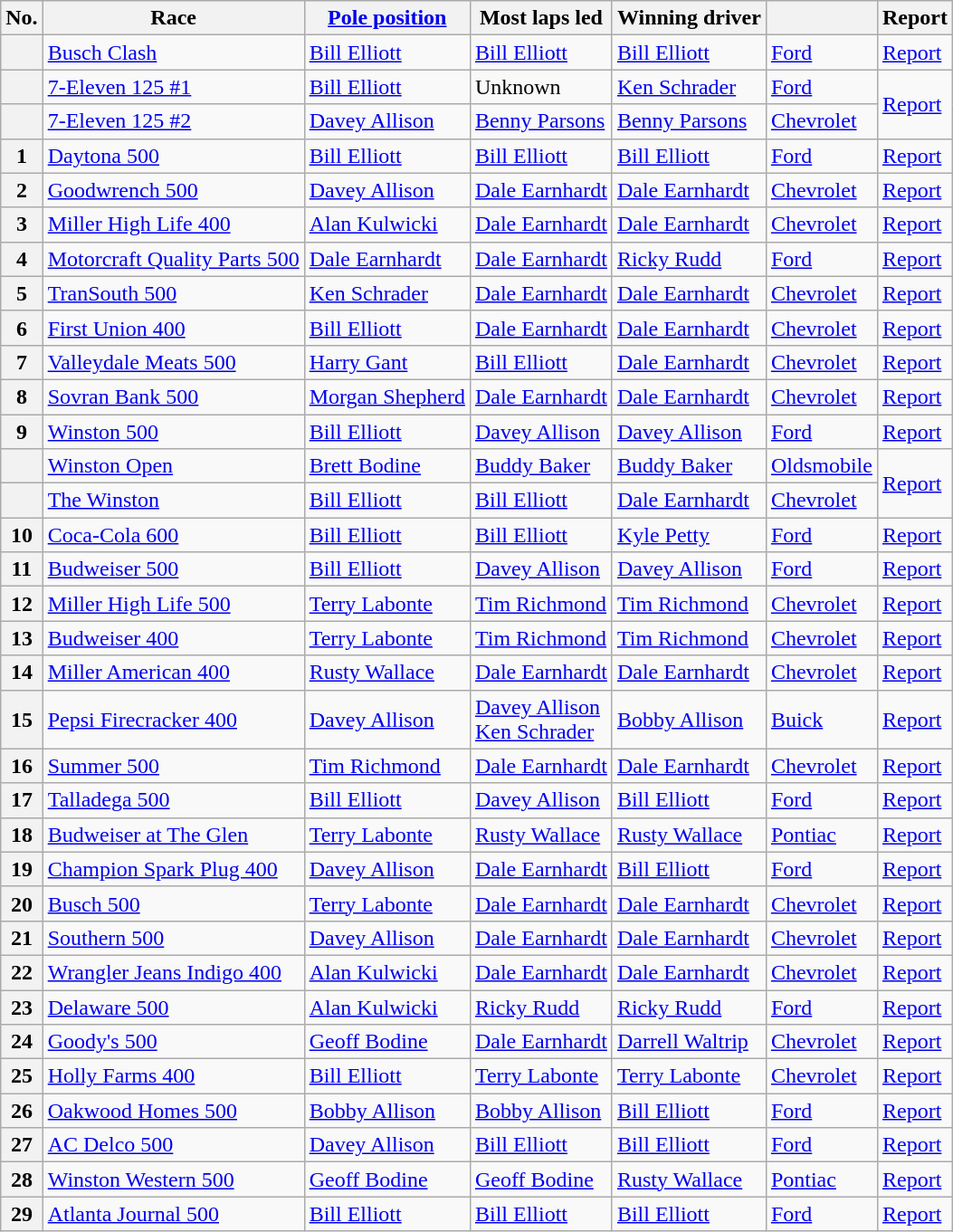<table class="wikitable">
<tr>
<th>No.</th>
<th>Race</th>
<th><a href='#'>Pole position</a></th>
<th>Most laps led</th>
<th>Winning driver</th>
<th></th>
<th>Report</th>
</tr>
<tr>
<th></th>
<td><a href='#'>Busch Clash</a></td>
<td><a href='#'>Bill Elliott</a></td>
<td><a href='#'>Bill Elliott</a></td>
<td><a href='#'>Bill Elliott</a></td>
<td><a href='#'>Ford</a></td>
<td><a href='#'>Report</a></td>
</tr>
<tr>
<th></th>
<td><a href='#'>7-Eleven 125 #1</a></td>
<td><a href='#'>Bill Elliott</a></td>
<td>Unknown</td>
<td><a href='#'>Ken Schrader</a></td>
<td><a href='#'>Ford</a></td>
<td rowspan="2"><a href='#'>Report</a></td>
</tr>
<tr>
<th></th>
<td><a href='#'>7-Eleven 125 #2</a></td>
<td><a href='#'>Davey Allison</a></td>
<td><a href='#'>Benny Parsons</a></td>
<td><a href='#'>Benny Parsons</a></td>
<td><a href='#'>Chevrolet</a></td>
</tr>
<tr>
<th>1</th>
<td><a href='#'>Daytona 500</a></td>
<td><a href='#'>Bill Elliott</a></td>
<td><a href='#'>Bill Elliott</a></td>
<td><a href='#'>Bill Elliott</a></td>
<td><a href='#'>Ford</a></td>
<td><a href='#'>Report</a></td>
</tr>
<tr>
<th>2</th>
<td><a href='#'>Goodwrench 500</a></td>
<td><a href='#'>Davey Allison</a></td>
<td><a href='#'>Dale Earnhardt</a></td>
<td><a href='#'>Dale Earnhardt</a></td>
<td><a href='#'>Chevrolet</a></td>
<td><a href='#'>Report</a></td>
</tr>
<tr>
<th>3</th>
<td><a href='#'>Miller High Life 400</a></td>
<td><a href='#'>Alan Kulwicki</a></td>
<td><a href='#'>Dale Earnhardt</a></td>
<td><a href='#'>Dale Earnhardt</a></td>
<td><a href='#'>Chevrolet</a></td>
<td><a href='#'>Report</a></td>
</tr>
<tr>
<th>4</th>
<td><a href='#'>Motorcraft Quality Parts 500</a></td>
<td><a href='#'>Dale Earnhardt</a></td>
<td><a href='#'>Dale Earnhardt</a></td>
<td><a href='#'>Ricky Rudd</a></td>
<td><a href='#'>Ford</a></td>
<td><a href='#'>Report</a></td>
</tr>
<tr>
<th>5</th>
<td><a href='#'>TranSouth 500</a></td>
<td><a href='#'>Ken Schrader</a></td>
<td><a href='#'>Dale Earnhardt</a></td>
<td><a href='#'>Dale Earnhardt</a></td>
<td><a href='#'>Chevrolet</a></td>
<td><a href='#'>Report</a></td>
</tr>
<tr>
<th>6</th>
<td><a href='#'>First Union 400</a></td>
<td><a href='#'>Bill Elliott</a></td>
<td><a href='#'>Dale Earnhardt</a></td>
<td><a href='#'>Dale Earnhardt</a></td>
<td><a href='#'>Chevrolet</a></td>
<td><a href='#'>Report</a></td>
</tr>
<tr>
<th>7</th>
<td><a href='#'>Valleydale Meats 500</a></td>
<td><a href='#'>Harry Gant</a></td>
<td><a href='#'>Bill Elliott</a></td>
<td><a href='#'>Dale Earnhardt</a></td>
<td><a href='#'>Chevrolet</a></td>
<td><a href='#'>Report</a></td>
</tr>
<tr>
<th>8</th>
<td><a href='#'>Sovran Bank 500</a></td>
<td><a href='#'>Morgan Shepherd</a></td>
<td><a href='#'>Dale Earnhardt</a></td>
<td><a href='#'>Dale Earnhardt</a></td>
<td><a href='#'>Chevrolet</a></td>
<td><a href='#'>Report</a></td>
</tr>
<tr>
<th>9</th>
<td><a href='#'>Winston 500</a></td>
<td><a href='#'>Bill Elliott</a></td>
<td><a href='#'>Davey Allison</a></td>
<td><a href='#'>Davey Allison</a></td>
<td><a href='#'>Ford</a></td>
<td><a href='#'>Report</a></td>
</tr>
<tr>
<th></th>
<td><a href='#'>Winston Open</a></td>
<td><a href='#'>Brett Bodine</a></td>
<td><a href='#'>Buddy Baker</a></td>
<td><a href='#'>Buddy Baker</a></td>
<td><a href='#'>Oldsmobile</a></td>
<td rowspan="2"><a href='#'>Report</a></td>
</tr>
<tr>
<th></th>
<td><a href='#'>The Winston</a></td>
<td><a href='#'>Bill Elliott</a></td>
<td><a href='#'>Bill Elliott</a></td>
<td><a href='#'>Dale Earnhardt</a></td>
<td><a href='#'>Chevrolet</a></td>
</tr>
<tr>
<th>10</th>
<td><a href='#'>Coca-Cola 600</a></td>
<td><a href='#'>Bill Elliott</a></td>
<td><a href='#'>Bill Elliott</a></td>
<td><a href='#'>Kyle Petty</a></td>
<td><a href='#'>Ford</a></td>
<td><a href='#'>Report</a></td>
</tr>
<tr>
<th>11</th>
<td><a href='#'>Budweiser 500</a></td>
<td><a href='#'>Bill Elliott</a></td>
<td><a href='#'>Davey Allison</a></td>
<td><a href='#'>Davey Allison</a></td>
<td><a href='#'>Ford</a></td>
<td><a href='#'>Report</a></td>
</tr>
<tr>
<th>12</th>
<td><a href='#'>Miller High Life 500</a></td>
<td><a href='#'>Terry Labonte</a></td>
<td><a href='#'>Tim Richmond</a></td>
<td><a href='#'>Tim Richmond</a></td>
<td><a href='#'>Chevrolet</a></td>
<td><a href='#'>Report</a></td>
</tr>
<tr>
<th>13</th>
<td><a href='#'>Budweiser 400</a></td>
<td><a href='#'>Terry Labonte</a></td>
<td><a href='#'>Tim Richmond</a></td>
<td><a href='#'>Tim Richmond</a></td>
<td><a href='#'>Chevrolet</a></td>
<td><a href='#'>Report</a></td>
</tr>
<tr>
<th>14</th>
<td><a href='#'>Miller American 400</a></td>
<td><a href='#'>Rusty Wallace</a></td>
<td><a href='#'>Dale Earnhardt</a></td>
<td><a href='#'>Dale Earnhardt</a></td>
<td><a href='#'>Chevrolet</a></td>
<td><a href='#'>Report</a></td>
</tr>
<tr>
<th>15</th>
<td><a href='#'>Pepsi Firecracker 400</a></td>
<td><a href='#'>Davey Allison</a></td>
<td><a href='#'>Davey Allison</a> <br> <a href='#'>Ken Schrader</a></td>
<td><a href='#'>Bobby Allison</a></td>
<td><a href='#'>Buick</a></td>
<td><a href='#'>Report</a></td>
</tr>
<tr>
<th>16</th>
<td><a href='#'>Summer 500</a></td>
<td><a href='#'>Tim Richmond</a></td>
<td><a href='#'>Dale Earnhardt</a></td>
<td><a href='#'>Dale Earnhardt</a></td>
<td><a href='#'>Chevrolet</a></td>
<td><a href='#'>Report</a></td>
</tr>
<tr>
<th>17</th>
<td><a href='#'>Talladega 500</a></td>
<td><a href='#'>Bill Elliott</a></td>
<td><a href='#'>Davey Allison</a></td>
<td><a href='#'>Bill Elliott</a></td>
<td><a href='#'>Ford</a></td>
<td><a href='#'>Report</a></td>
</tr>
<tr>
<th>18</th>
<td><a href='#'>Budweiser at The Glen</a></td>
<td><a href='#'>Terry Labonte</a></td>
<td><a href='#'>Rusty Wallace</a></td>
<td><a href='#'>Rusty Wallace</a></td>
<td><a href='#'>Pontiac</a></td>
<td><a href='#'>Report</a></td>
</tr>
<tr>
<th>19</th>
<td><a href='#'>Champion Spark Plug 400</a></td>
<td><a href='#'>Davey Allison</a></td>
<td><a href='#'>Dale Earnhardt</a></td>
<td><a href='#'>Bill Elliott</a></td>
<td><a href='#'>Ford</a></td>
<td><a href='#'>Report</a></td>
</tr>
<tr>
<th>20</th>
<td><a href='#'>Busch 500</a></td>
<td><a href='#'>Terry Labonte</a></td>
<td><a href='#'>Dale Earnhardt</a></td>
<td><a href='#'>Dale Earnhardt</a></td>
<td><a href='#'>Chevrolet</a></td>
<td><a href='#'>Report</a></td>
</tr>
<tr>
<th>21</th>
<td><a href='#'>Southern 500</a></td>
<td><a href='#'>Davey Allison</a></td>
<td><a href='#'>Dale Earnhardt</a></td>
<td><a href='#'>Dale Earnhardt</a></td>
<td><a href='#'>Chevrolet</a></td>
<td><a href='#'>Report</a></td>
</tr>
<tr>
<th>22</th>
<td><a href='#'>Wrangler Jeans Indigo 400</a></td>
<td><a href='#'>Alan Kulwicki</a></td>
<td><a href='#'>Dale Earnhardt</a></td>
<td><a href='#'>Dale Earnhardt</a></td>
<td><a href='#'>Chevrolet</a></td>
<td><a href='#'>Report</a></td>
</tr>
<tr>
<th>23</th>
<td><a href='#'>Delaware 500</a></td>
<td><a href='#'>Alan Kulwicki</a></td>
<td><a href='#'>Ricky Rudd</a></td>
<td><a href='#'>Ricky Rudd</a></td>
<td><a href='#'>Ford</a></td>
<td><a href='#'>Report</a></td>
</tr>
<tr>
<th>24</th>
<td><a href='#'>Goody's 500</a></td>
<td><a href='#'>Geoff Bodine</a></td>
<td><a href='#'>Dale Earnhardt</a></td>
<td><a href='#'>Darrell Waltrip</a></td>
<td><a href='#'>Chevrolet</a></td>
<td><a href='#'>Report</a></td>
</tr>
<tr>
<th>25</th>
<td><a href='#'>Holly Farms 400</a></td>
<td><a href='#'>Bill Elliott</a></td>
<td><a href='#'>Terry Labonte</a></td>
<td><a href='#'>Terry Labonte</a></td>
<td><a href='#'>Chevrolet</a></td>
<td><a href='#'>Report</a></td>
</tr>
<tr>
<th>26</th>
<td><a href='#'>Oakwood Homes 500</a></td>
<td><a href='#'>Bobby Allison</a></td>
<td><a href='#'>Bobby Allison</a></td>
<td><a href='#'>Bill Elliott</a></td>
<td><a href='#'>Ford</a></td>
<td><a href='#'>Report</a></td>
</tr>
<tr>
<th>27</th>
<td><a href='#'>AC Delco 500</a></td>
<td><a href='#'>Davey Allison</a></td>
<td><a href='#'>Bill Elliott</a></td>
<td><a href='#'>Bill Elliott</a></td>
<td><a href='#'>Ford</a></td>
<td><a href='#'>Report</a></td>
</tr>
<tr>
<th>28</th>
<td><a href='#'>Winston Western 500</a></td>
<td><a href='#'>Geoff Bodine</a></td>
<td><a href='#'>Geoff Bodine</a></td>
<td><a href='#'>Rusty Wallace</a></td>
<td><a href='#'>Pontiac</a></td>
<td><a href='#'>Report</a></td>
</tr>
<tr>
<th>29</th>
<td><a href='#'>Atlanta Journal 500</a></td>
<td><a href='#'>Bill Elliott</a></td>
<td><a href='#'>Bill Elliott</a></td>
<td><a href='#'>Bill Elliott</a></td>
<td><a href='#'>Ford</a></td>
<td><a href='#'>Report</a></td>
</tr>
</table>
